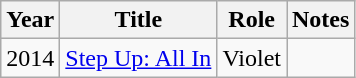<table class="wikitable">
<tr>
<th>Year</th>
<th>Title</th>
<th>Role</th>
<th>Notes</th>
</tr>
<tr>
<td>2014</td>
<td><a href='#'>Step Up: All In</a></td>
<td>Violet</td>
<td></td>
</tr>
</table>
